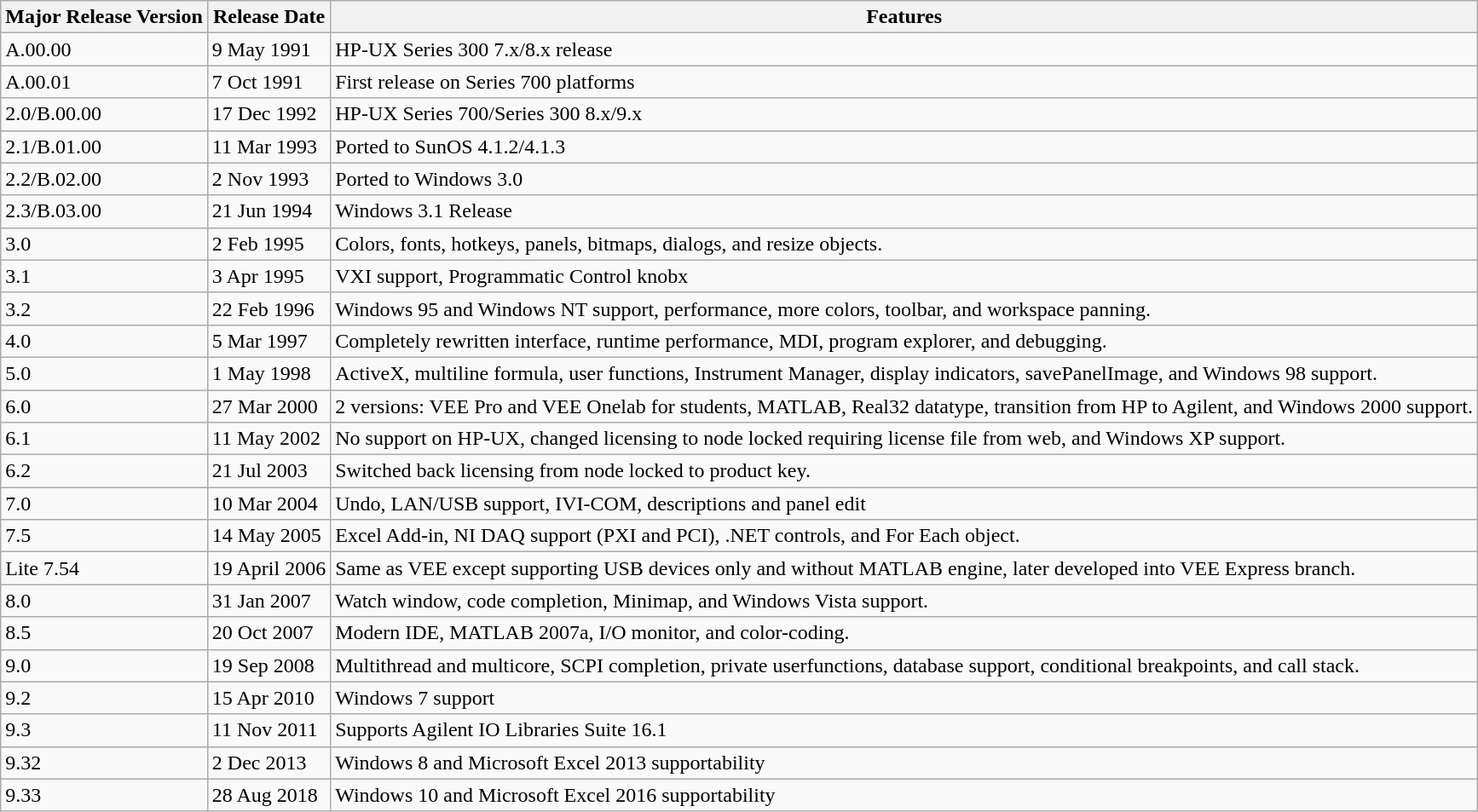<table class="wikitable">
<tr>
<th>Major Release Version</th>
<th>Release Date</th>
<th>Features</th>
</tr>
<tr>
<td>A.00.00</td>
<td>9 May 1991</td>
<td>HP-UX Series 300 7.x/8.x release</td>
</tr>
<tr>
<td>A.00.01</td>
<td>7 Oct 1991</td>
<td>First release on Series 700 platforms</td>
</tr>
<tr>
<td>2.0/B.00.00</td>
<td>17 Dec 1992</td>
<td>HP-UX Series 700/Series 300 8.x/9.x</td>
</tr>
<tr>
<td>2.1/B.01.00</td>
<td>11 Mar 1993</td>
<td>Ported to SunOS 4.1.2/4.1.3</td>
</tr>
<tr>
<td>2.2/B.02.00</td>
<td>2 Nov 1993</td>
<td>Ported to Windows 3.0</td>
</tr>
<tr>
<td>2.3/B.03.00</td>
<td>21 Jun 1994</td>
<td>Windows 3.1 Release</td>
</tr>
<tr>
<td>3.0</td>
<td>2 Feb 1995</td>
<td>Colors, fonts, hotkeys, panels, bitmaps, dialogs, and resize objects.</td>
</tr>
<tr>
<td>3.1</td>
<td>3 Apr 1995</td>
<td>VXI support, Programmatic Control knobx</td>
</tr>
<tr>
<td>3.2</td>
<td>22 Feb 1996</td>
<td>Windows 95 and Windows NT support, performance, more colors, toolbar, and workspace panning.</td>
</tr>
<tr>
<td>4.0</td>
<td>5 Mar 1997</td>
<td>Completely rewritten interface, runtime performance, MDI, program explorer, and debugging.</td>
</tr>
<tr>
<td>5.0</td>
<td>1 May 1998</td>
<td>ActiveX, multiline formula, user functions, Instrument Manager, display indicators, savePanelImage, and Windows 98 support.</td>
</tr>
<tr>
<td>6.0</td>
<td>27 Mar 2000</td>
<td>2 versions: VEE Pro and VEE Onelab for students, MATLAB, Real32 datatype, transition from HP to Agilent, and Windows 2000 support.</td>
</tr>
<tr>
<td>6.1</td>
<td>11 May 2002</td>
<td>No support on HP-UX, changed licensing to node locked requiring license file from web, and Windows XP support.</td>
</tr>
<tr>
<td>6.2</td>
<td>21 Jul 2003</td>
<td>Switched back licensing from node locked to product key.</td>
</tr>
<tr>
<td>7.0</td>
<td>10 Mar 2004</td>
<td>Undo, LAN/USB support, IVI-COM, descriptions and panel edit</td>
</tr>
<tr>
<td>7.5</td>
<td>14 May 2005</td>
<td>Excel Add-in, NI DAQ support (PXI and PCI), .NET controls, and For Each object.</td>
</tr>
<tr>
<td>Lite 7.54</td>
<td>19 April 2006</td>
<td>Same as VEE except supporting USB devices only and without MATLAB engine, later developed into VEE Express branch.</td>
</tr>
<tr>
<td>8.0</td>
<td>31 Jan 2007</td>
<td>Watch window, code completion, Minimap, and Windows Vista support.</td>
</tr>
<tr>
<td>8.5</td>
<td>20 Oct 2007</td>
<td>Modern IDE, MATLAB 2007a, I/O monitor, and color-coding.</td>
</tr>
<tr>
<td>9.0</td>
<td>19 Sep 2008</td>
<td>Multithread and multicore, SCPI completion, private userfunctions, database support, conditional breakpoints, and call stack.</td>
</tr>
<tr>
<td>9.2</td>
<td>15 Apr 2010</td>
<td>Windows 7 support</td>
</tr>
<tr>
<td>9.3</td>
<td>11 Nov 2011</td>
<td>Supports Agilent IO Libraries Suite 16.1</td>
</tr>
<tr>
<td>9.32</td>
<td>2 Dec 2013</td>
<td>Windows 8 and Microsoft Excel 2013 supportability</td>
</tr>
<tr>
<td>9.33</td>
<td>28 Aug 2018</td>
<td>Windows 10 and Microsoft Excel 2016 supportability</td>
</tr>
</table>
